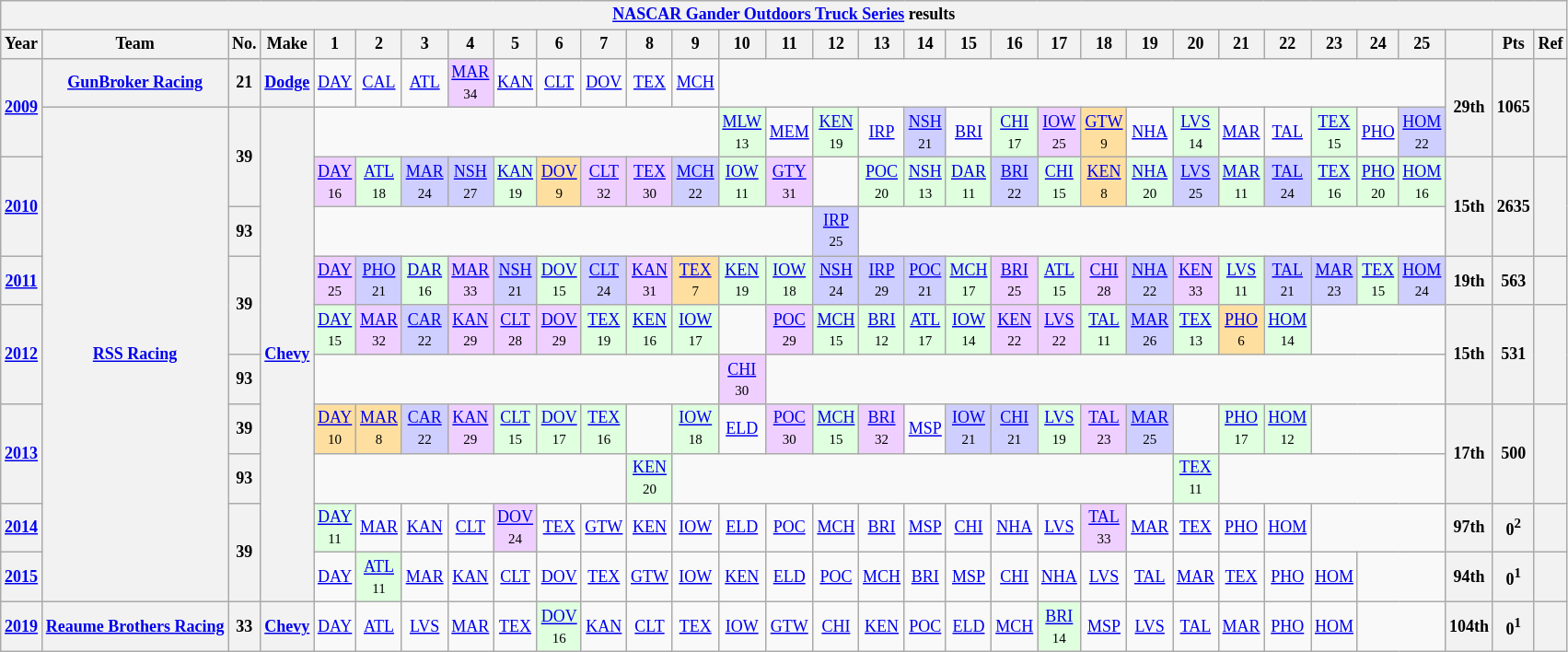<table class="wikitable" style="text-align:center; font-size:75%">
<tr>
<th colspan=45><a href='#'>NASCAR Gander Outdoors Truck Series</a> results</th>
</tr>
<tr>
<th>Year</th>
<th>Team</th>
<th>No.</th>
<th>Make</th>
<th>1</th>
<th>2</th>
<th>3</th>
<th>4</th>
<th>5</th>
<th>6</th>
<th>7</th>
<th>8</th>
<th>9</th>
<th>10</th>
<th>11</th>
<th>12</th>
<th>13</th>
<th>14</th>
<th>15</th>
<th>16</th>
<th>17</th>
<th>18</th>
<th>19</th>
<th>20</th>
<th>21</th>
<th>22</th>
<th>23</th>
<th>24</th>
<th>25</th>
<th></th>
<th>Pts</th>
<th>Ref</th>
</tr>
<tr>
<th rowspan=2><a href='#'>2009</a></th>
<th><a href='#'>GunBroker Racing</a></th>
<th>21</th>
<th><a href='#'>Dodge</a></th>
<td><a href='#'>DAY</a></td>
<td><a href='#'>CAL</a></td>
<td><a href='#'>ATL</a></td>
<td style="background:#EFCFFF;"><a href='#'>MAR</a><br><small>34</small></td>
<td><a href='#'>KAN</a></td>
<td><a href='#'>CLT</a></td>
<td><a href='#'>DOV</a></td>
<td><a href='#'>TEX</a></td>
<td><a href='#'>MCH</a></td>
<td colspan=16></td>
<th rowspan=2>29th</th>
<th rowspan=2>1065</th>
<th rowspan=2></th>
</tr>
<tr>
<th rowspan=10><a href='#'>RSS Racing</a></th>
<th rowspan=2>39</th>
<th rowspan=10><a href='#'>Chevy</a></th>
<td colspan=9></td>
<td style="background:#DFFFDF;"><a href='#'>MLW</a><br><small>13</small></td>
<td><a href='#'>MEM</a></td>
<td style="background:#DFFFDF;"><a href='#'>KEN</a><br><small>19</small></td>
<td><a href='#'>IRP</a></td>
<td style="background:#CFCFFF;"><a href='#'>NSH</a><br><small>21</small></td>
<td><a href='#'>BRI</a></td>
<td style="background:#DFFFDF;"><a href='#'>CHI</a><br><small>17</small></td>
<td style="background:#EFCFFF;"><a href='#'>IOW</a><br><small>25</small></td>
<td style="background:#FFDF9F;"><a href='#'>GTW</a><br><small>9</small></td>
<td><a href='#'>NHA</a></td>
<td style="background:#DFFFDF;"><a href='#'>LVS</a><br><small>14</small></td>
<td><a href='#'>MAR</a></td>
<td><a href='#'>TAL</a></td>
<td style="background:#DFFFDF;"><a href='#'>TEX</a><br><small>15</small></td>
<td><a href='#'>PHO</a></td>
<td style="background:#CFCFFF;"><a href='#'>HOM</a><br><small>22</small></td>
</tr>
<tr>
<th rowspan=2><a href='#'>2010</a></th>
<td style="background:#EFCFFF;"><a href='#'>DAY</a><br><small>16</small></td>
<td style="background:#DFFFDF;"><a href='#'>ATL</a><br><small>18</small></td>
<td style="background:#CFCFFF;"><a href='#'>MAR</a><br><small>24</small></td>
<td style="background:#CFCFFF;"><a href='#'>NSH</a><br><small>27</small></td>
<td style="background:#DFFFDF;"><a href='#'>KAN</a><br><small>19</small></td>
<td style="background:#FFDF9F;"><a href='#'>DOV</a><br><small>9</small></td>
<td style="background:#EFCFFF;"><a href='#'>CLT</a><br><small>32</small></td>
<td style="background:#EFCFFF;"><a href='#'>TEX</a><br><small>30</small></td>
<td style="background:#CFCFFF;"><a href='#'>MCH</a><br><small>22</small></td>
<td style="background:#DFFFDF;"><a href='#'>IOW</a><br><small>11</small></td>
<td style="background:#EFCFFF;"><a href='#'>GTY</a><br><small>31</small></td>
<td></td>
<td style="background:#DFFFDF;"><a href='#'>POC</a><br><small>20</small></td>
<td style="background:#DFFFDF;"><a href='#'>NSH</a><br><small>13</small></td>
<td style="background:#DFFFDF;"><a href='#'>DAR</a><br><small>11</small></td>
<td style="background:#CFCFFF;"><a href='#'>BRI</a><br><small>22</small></td>
<td style="background:#DFFFDF;"><a href='#'>CHI</a><br><small>15</small></td>
<td style="background:#FFDF9F;"><a href='#'>KEN</a><br><small>8</small></td>
<td style="background:#DFFFDF;"><a href='#'>NHA</a><br><small>20</small></td>
<td style="background:#CFCFFF;"><a href='#'>LVS</a><br><small>25</small></td>
<td style="background:#DFFFDF;"><a href='#'>MAR</a><br><small>11</small></td>
<td style="background:#CFCFFF;"><a href='#'>TAL</a><br><small>24</small></td>
<td style="background:#DFFFDF;"><a href='#'>TEX</a><br><small>16</small></td>
<td style="background:#DFFFDF;"><a href='#'>PHO</a><br><small>20</small></td>
<td style="background:#DFFFDF;"><a href='#'>HOM</a><br><small>16</small></td>
<th rowspan=2>15th</th>
<th rowspan=2>2635</th>
<th rowspan=2></th>
</tr>
<tr>
<th>93</th>
<td colspan=11></td>
<td style="background:#CFCFFF;"><a href='#'>IRP</a><br><small>25</small></td>
<td colspan=13></td>
</tr>
<tr>
<th><a href='#'>2011</a></th>
<th rowspan=2>39</th>
<td style="background:#EFCFFF;"><a href='#'>DAY</a><br><small>25</small></td>
<td style="background:#CFCFFF;"><a href='#'>PHO</a><br><small>21</small></td>
<td style="background:#DFFFDF;"><a href='#'>DAR</a><br><small>16</small></td>
<td style="background:#EFCFFF;"><a href='#'>MAR</a><br><small>33</small></td>
<td style="background:#CFCFFF;"><a href='#'>NSH</a><br><small>21</small></td>
<td style="background:#DFFFDF;"><a href='#'>DOV</a><br><small>15</small></td>
<td style="background:#CFCFFF;"><a href='#'>CLT</a><br><small>24</small></td>
<td style="background:#EFCFFF;"><a href='#'>KAN</a><br><small>31</small></td>
<td style="background:#FFDF9F;"><a href='#'>TEX</a><br><small>7</small></td>
<td style="background:#DFFFDF;"><a href='#'>KEN</a><br><small>19</small></td>
<td style="background:#DFFFDF;"><a href='#'>IOW</a><br><small>18</small></td>
<td style="background:#CFCFFF;"><a href='#'>NSH</a><br><small>24</small></td>
<td style="background:#CFCFFF;"><a href='#'>IRP</a><br><small>29</small></td>
<td style="background:#CFCFFF;"><a href='#'>POC</a><br><small>21</small></td>
<td style="background:#DFFFDF;"><a href='#'>MCH</a><br><small>17</small></td>
<td style="background:#EFCFFF;"><a href='#'>BRI</a><br><small>25</small></td>
<td style="background:#DFFFDF;"><a href='#'>ATL</a><br><small>15</small></td>
<td style="background:#EFCFFF;"><a href='#'>CHI</a><br><small>28</small></td>
<td style="background:#CFCFFF;"><a href='#'>NHA</a><br><small>22</small></td>
<td style="background:#EFCFFF;"><a href='#'>KEN</a><br><small>33</small></td>
<td style="background:#DFFFDF;"><a href='#'>LVS</a><br><small>11</small></td>
<td style="background:#CFCFFF;"><a href='#'>TAL</a><br><small>21</small></td>
<td style="background:#CFCFFF;"><a href='#'>MAR</a><br><small>23</small></td>
<td style="background:#DFFFDF;"><a href='#'>TEX</a><br><small>15</small></td>
<td style="background:#CFCFFF;"><a href='#'>HOM</a><br><small>24</small></td>
<th>19th</th>
<th>563</th>
<th></th>
</tr>
<tr>
<th rowspan=2><a href='#'>2012</a></th>
<td style="background:#DFFFDF;"><a href='#'>DAY</a><br><small>15</small></td>
<td style="background:#EFCFFF;"><a href='#'>MAR</a><br><small>32</small></td>
<td style="background:#CFCFFF;"><a href='#'>CAR</a><br><small>22</small></td>
<td style="background:#EFCFFF;"><a href='#'>KAN</a><br><small>29</small></td>
<td style="background:#EFCFFF;"><a href='#'>CLT</a><br><small>28</small></td>
<td style="background:#EFCFFF;"><a href='#'>DOV</a><br><small>29</small></td>
<td style="background:#DFFFDF;"><a href='#'>TEX</a><br><small>19</small></td>
<td style="background:#DFFFDF;"><a href='#'>KEN</a><br><small>16</small></td>
<td style="background:#DFFFDF;"><a href='#'>IOW</a><br><small>17</small></td>
<td></td>
<td style="background:#EFCFFF;"><a href='#'>POC</a><br><small>29</small></td>
<td style="background:#DFFFDF;"><a href='#'>MCH</a><br><small>15</small></td>
<td style="background:#DFFFDF;"><a href='#'>BRI</a><br><small>12</small></td>
<td style="background:#DFFFDF;"><a href='#'>ATL</a><br><small>17</small></td>
<td style="background:#DFFFDF;"><a href='#'>IOW</a><br><small>14</small></td>
<td style="background:#EFCFFF;"><a href='#'>KEN</a><br><small>22</small></td>
<td style="background:#EFCFFF;"><a href='#'>LVS</a><br><small>22</small></td>
<td style="background:#DFFFDF;"><a href='#'>TAL</a><br><small>11</small></td>
<td style="background:#CFCFFF;"><a href='#'>MAR</a><br><small>26</small></td>
<td style="background:#DFFFDF;"><a href='#'>TEX</a><br><small>13</small></td>
<td style="background:#FFDF9F;"><a href='#'>PHO</a><br><small>6</small></td>
<td style="background:#DFFFDF;"><a href='#'>HOM</a><br><small>14</small></td>
<td colspan=3></td>
<th rowspan=2>15th</th>
<th rowspan=2>531</th>
<th rowspan=2></th>
</tr>
<tr>
<th>93</th>
<td colspan=9></td>
<td style="background:#EFCFFF;"><a href='#'>CHI</a><br><small>30</small></td>
<td colspan=15></td>
</tr>
<tr>
<th rowspan=2><a href='#'>2013</a></th>
<th>39</th>
<td style="background:#FFDF9F;"><a href='#'>DAY</a><br><small>10</small></td>
<td style="background:#FFDF9F;"><a href='#'>MAR</a><br><small>8</small></td>
<td style="background:#CFCFFF;"><a href='#'>CAR</a><br><small>22</small></td>
<td style="background:#EFCFFF;"><a href='#'>KAN</a><br><small>29</small></td>
<td style="background:#DFFFDF;"><a href='#'>CLT</a><br><small>15</small></td>
<td style="background:#DFFFDF;"><a href='#'>DOV</a><br><small>17</small></td>
<td style="background:#DFFFDF;"><a href='#'>TEX</a><br><small>16</small></td>
<td></td>
<td style="background:#DFFFDF;"><a href='#'>IOW</a><br><small>18</small></td>
<td><a href='#'>ELD</a></td>
<td style="background:#EFCFFF;"><a href='#'>POC</a><br><small>30</small></td>
<td style="background:#DFFFDF;"><a href='#'>MCH</a><br><small>15</small></td>
<td style="background:#EFCFFF;"><a href='#'>BRI</a><br><small>32</small></td>
<td><a href='#'>MSP</a></td>
<td style="background:#CFCFFF;"><a href='#'>IOW</a><br><small>21</small></td>
<td style="background:#CFCFFF;"><a href='#'>CHI</a><br><small>21</small></td>
<td style="background:#DFFFDF;"><a href='#'>LVS</a><br><small>19</small></td>
<td style="background:#EFCFFF;"><a href='#'>TAL</a><br><small>23</small></td>
<td style="background:#CFCFFF;"><a href='#'>MAR</a><br><small>25</small></td>
<td></td>
<td style="background:#DFFFDF;"><a href='#'>PHO</a><br><small>17</small></td>
<td style="background:#DFFFDF;"><a href='#'>HOM</a><br><small>12</small></td>
<td colspan=3></td>
<th rowspan=2>17th</th>
<th rowspan=2>500</th>
<th rowspan=2></th>
</tr>
<tr>
<th>93</th>
<td colspan=7></td>
<td style="background:#DFFFDF;"><a href='#'>KEN</a><br><small>20</small></td>
<td colspan=11></td>
<td style="background:#DFFFDF;"><a href='#'>TEX</a><br><small>11</small></td>
<td colspan=5></td>
</tr>
<tr>
<th><a href='#'>2014</a></th>
<th rowspan=2>39</th>
<td style="background:#DFFFDF;"><a href='#'>DAY</a><br><small>11</small></td>
<td><a href='#'>MAR</a></td>
<td><a href='#'>KAN</a></td>
<td><a href='#'>CLT</a></td>
<td style="background:#EFCFFF;"><a href='#'>DOV</a><br><small>24</small></td>
<td><a href='#'>TEX</a></td>
<td><a href='#'>GTW</a></td>
<td><a href='#'>KEN</a></td>
<td><a href='#'>IOW</a></td>
<td><a href='#'>ELD</a></td>
<td><a href='#'>POC</a></td>
<td><a href='#'>MCH</a></td>
<td><a href='#'>BRI</a></td>
<td><a href='#'>MSP</a></td>
<td><a href='#'>CHI</a></td>
<td><a href='#'>NHA</a></td>
<td><a href='#'>LVS</a></td>
<td style="background:#EFCFFF;"><a href='#'>TAL</a><br><small>33</small></td>
<td><a href='#'>MAR</a></td>
<td><a href='#'>TEX</a></td>
<td><a href='#'>PHO</a></td>
<td><a href='#'>HOM</a></td>
<td colspan=3></td>
<th>97th</th>
<th>0<sup>2</sup></th>
<th></th>
</tr>
<tr>
<th><a href='#'>2015</a></th>
<td><a href='#'>DAY</a></td>
<td style="background:#DFFFDF;"><a href='#'>ATL</a><br><small>11</small></td>
<td><a href='#'>MAR</a></td>
<td><a href='#'>KAN</a></td>
<td><a href='#'>CLT</a></td>
<td><a href='#'>DOV</a></td>
<td><a href='#'>TEX</a></td>
<td><a href='#'>GTW</a></td>
<td><a href='#'>IOW</a></td>
<td><a href='#'>KEN</a></td>
<td><a href='#'>ELD</a></td>
<td><a href='#'>POC</a></td>
<td><a href='#'>MCH</a></td>
<td><a href='#'>BRI</a></td>
<td><a href='#'>MSP</a></td>
<td><a href='#'>CHI</a></td>
<td><a href='#'>NHA</a></td>
<td><a href='#'>LVS</a></td>
<td><a href='#'>TAL</a></td>
<td><a href='#'>MAR</a></td>
<td><a href='#'>TEX</a></td>
<td><a href='#'>PHO</a></td>
<td><a href='#'>HOM</a></td>
<td colspan=2></td>
<th>94th</th>
<th>0<sup>1</sup></th>
<th></th>
</tr>
<tr>
<th><a href='#'>2019</a></th>
<th><a href='#'>Reaume Brothers Racing</a></th>
<th>33</th>
<th><a href='#'>Chevy</a></th>
<td><a href='#'>DAY</a></td>
<td><a href='#'>ATL</a></td>
<td><a href='#'>LVS</a></td>
<td><a href='#'>MAR</a></td>
<td><a href='#'>TEX</a></td>
<td style="background:#DFFFDF;"><a href='#'>DOV</a><br><small>16</small></td>
<td><a href='#'>KAN</a></td>
<td><a href='#'>CLT</a></td>
<td><a href='#'>TEX</a></td>
<td><a href='#'>IOW</a></td>
<td><a href='#'>GTW</a></td>
<td><a href='#'>CHI</a></td>
<td><a href='#'>KEN</a></td>
<td><a href='#'>POC</a></td>
<td><a href='#'>ELD</a></td>
<td><a href='#'>MCH</a></td>
<td style="background:#DFFFDF;"><a href='#'>BRI</a><br><small>14</small></td>
<td><a href='#'>MSP</a></td>
<td><a href='#'>LVS</a></td>
<td><a href='#'>TAL</a></td>
<td><a href='#'>MAR</a></td>
<td><a href='#'>PHO</a></td>
<td><a href='#'>HOM</a></td>
<td colspan=2></td>
<th>104th</th>
<th>0<sup>1</sup></th>
<th></th>
</tr>
</table>
